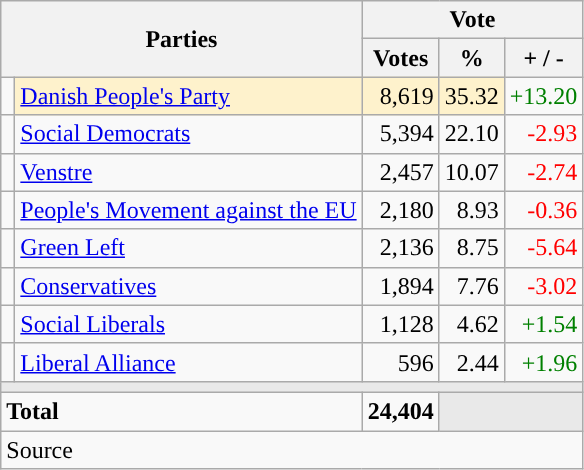<table class="wikitable" style="text-align:right;">
<tr>
<th style="text-align:centre;" rowspan="2" colspan="2" width="225">Parties</th>
<th colspan="3">Vote</th>
</tr>
<tr>
<th width="15">Votes</th>
<th width="15">%</th>
<th width="15">+ / -</th>
</tr>
<tr>
<td width="2" style="color:inherit;background:"></td>
<td bgcolor=#fef2cc   align="left"><a href='#'>Danish People's Party</a></td>
<td bgcolor=#fef2cc>8,619</td>
<td bgcolor=#fef2cc>35.32</td>
<td style=color:green;>+13.20</td>
</tr>
<tr>
<td width="2" style="color:inherit;background:"></td>
<td align="left"><a href='#'>Social Democrats</a></td>
<td>5,394</td>
<td>22.10</td>
<td style=color:red;>-2.93</td>
</tr>
<tr>
<td width="2" style="color:inherit;background:"></td>
<td align="left"><a href='#'>Venstre</a></td>
<td>2,457</td>
<td>10.07</td>
<td style=color:red;>-2.74</td>
</tr>
<tr>
<td width="2" style="color:inherit;background:"></td>
<td align="left"><a href='#'>People's Movement against the EU</a></td>
<td>2,180</td>
<td>8.93</td>
<td style=color:red;>-0.36</td>
</tr>
<tr>
<td width="2" style="color:inherit;background:"></td>
<td align="left"><a href='#'>Green Left</a></td>
<td>2,136</td>
<td>8.75</td>
<td style=color:red;>-5.64</td>
</tr>
<tr>
<td width="2" style="color:inherit;background:"></td>
<td align="left"><a href='#'>Conservatives</a></td>
<td>1,894</td>
<td>7.76</td>
<td style=color:red;>-3.02</td>
</tr>
<tr>
<td width="2" style="color:inherit;background:"></td>
<td align="left"><a href='#'>Social Liberals</a></td>
<td>1,128</td>
<td>4.62</td>
<td style=color:green;>+1.54</td>
</tr>
<tr>
<td width="2" style="color:inherit;background:"></td>
<td align="left"><a href='#'>Liberal Alliance</a></td>
<td>596</td>
<td>2.44</td>
<td style=color:green;>+1.96</td>
</tr>
<tr>
<td colspan="7" bgcolor="#E9E9E9"></td>
</tr>
<tr>
<td align="left" colspan="2"><strong>Total</strong></td>
<td><strong>24,404</strong></td>
<td bgcolor="#E9E9E9" colspan="2"></td>
</tr>
<tr>
<td align="left" colspan="6">Source</td>
</tr>
</table>
